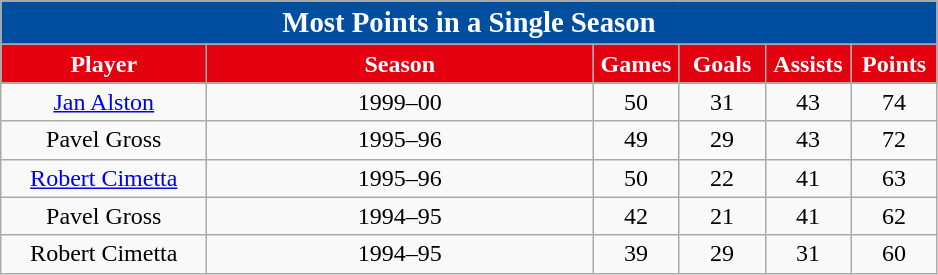<table class="wikitable sortable" style="text-align:center">
<tr>
<td colspan="6" style= "background: #004e9f; color: #ffffff"><big><strong>Most Points in a Single Season</strong></big></td>
</tr>
<tr style="text-align:center; background:#e8e8e8;">
</tr>
<tr>
<th width=130px style="background: #e3000f; color: #ffffff">Player</th>
<th width=250px style="background: #e3000f; color: #ffffff">Season</th>
<th width=50px style="background: #e3000f; color: #ffffff">Games</th>
<th width=50px style="background: #e3000f; color: #ffffff">Goals</th>
<th width=50px style="background: #e3000f; color: #ffffff">Assists</th>
<th width=50px style="background: #e3000f; color: #ffffff">Points</th>
</tr>
<tr>
</tr>
<tr style="text-align:center;">
<td><a href='#'>Jan Alston</a></td>
<td>1999–00</td>
<td>50</td>
<td>31</td>
<td>43</td>
<td>74</td>
</tr>
<tr style="text-align:center;">
<td>Pavel Gross</td>
<td>1995–96</td>
<td>49</td>
<td>29</td>
<td>43</td>
<td>72</td>
</tr>
<tr style="text-align:center;">
<td><a href='#'>Robert Cimetta</a></td>
<td>1995–96</td>
<td>50</td>
<td>22</td>
<td>41</td>
<td>63</td>
</tr>
<tr style="text-align:center;">
<td>Pavel Gross</td>
<td>1994–95</td>
<td>42</td>
<td>21</td>
<td>41</td>
<td>62</td>
</tr>
<tr style="text-align:center;">
<td>Robert Cimetta</td>
<td>1994–95</td>
<td>39</td>
<td>29</td>
<td>31</td>
<td>60</td>
</tr>
</table>
